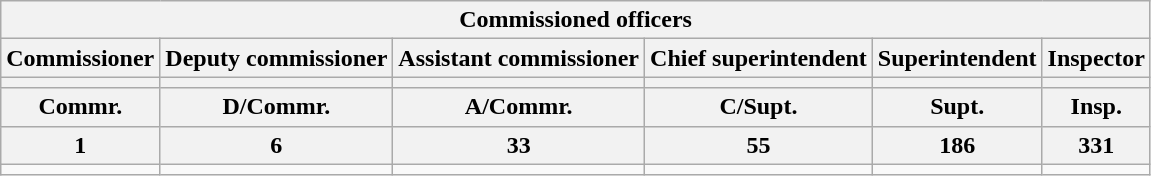<table class="wikitable">
<tr>
<th colspan="6">Commissioned officers</th>
</tr>
<tr>
<th>Commissioner</th>
<th>Deputy commissioner</th>
<th>Assistant commissioner</th>
<th>Chief superintendent</th>
<th>Superintendent</th>
<th>Inspector</th>
</tr>
<tr>
<th></th>
<th></th>
<th></th>
<th></th>
<th></th>
<th></th>
</tr>
<tr>
<th>Commr.</th>
<th>D/Commr.</th>
<th>A/Commr.</th>
<th>C/Supt.</th>
<th>Supt.</th>
<th>Insp.</th>
</tr>
<tr>
<th>1</th>
<th>6</th>
<th>33</th>
<th>55</th>
<th>186</th>
<th>331</th>
</tr>
<tr>
<td></td>
<td></td>
<td></td>
<td></td>
<td></td>
<td></td>
</tr>
</table>
